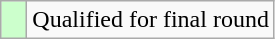<table class="wikitable">
<tr>
<td style="width:10px; background:#cfc"></td>
<td>Qualified for final round</td>
</tr>
</table>
